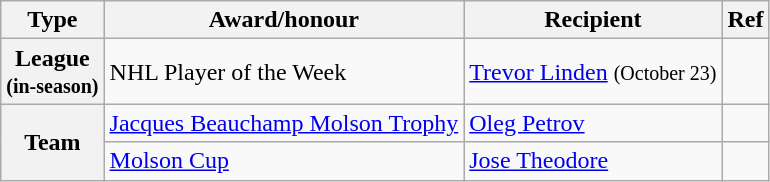<table class="wikitable">
<tr>
<th scope="col">Type</th>
<th scope="col">Award/honour</th>
<th scope="col">Recipient</th>
<th scope="col">Ref</th>
</tr>
<tr>
<th scope="row">League<br><small>(in-season)</small></th>
<td>NHL Player of the Week</td>
<td><a href='#'>Trevor Linden</a> <small>(October 23)</small></td>
<td></td>
</tr>
<tr>
<th scope="row" rowspan="2">Team</th>
<td><a href='#'>Jacques Beauchamp Molson Trophy</a></td>
<td><a href='#'>Oleg Petrov</a></td>
<td></td>
</tr>
<tr>
<td><a href='#'>Molson Cup</a></td>
<td><a href='#'>Jose Theodore</a></td>
<td></td>
</tr>
</table>
